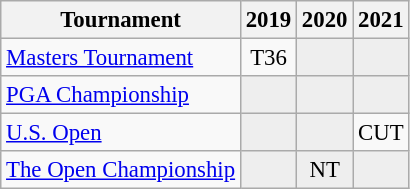<table class="wikitable" style="font-size:95%;text-align:center;">
<tr>
<th>Tournament</th>
<th>2019</th>
<th>2020</th>
<th>2021</th>
</tr>
<tr>
<td align=left><a href='#'>Masters Tournament</a></td>
<td>T36</td>
<td style="background:#eeeeee;"></td>
<td style="background:#eeeeee;"></td>
</tr>
<tr>
<td align=left><a href='#'>PGA Championship</a></td>
<td style="background:#eeeeee;"></td>
<td style="background:#eeeeee;"></td>
<td style="background:#eeeeee;"></td>
</tr>
<tr>
<td align=left><a href='#'>U.S. Open</a></td>
<td style="background:#eeeeee;"></td>
<td style="background:#eeeeee;"></td>
<td>CUT</td>
</tr>
<tr>
<td align=left><a href='#'>The Open Championship</a></td>
<td style="background:#eeeeee;"></td>
<td style="background:#eeeeee;">NT</td>
<td style="background:#eeeeee;"></td>
</tr>
</table>
